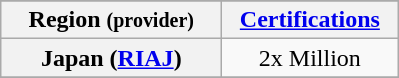<table class="wikitable sortable plainrowheaders">
<tr>
</tr>
<tr>
<th width="140" scope="col">Region <small>(provider)</small></th>
<th width="110" scope="col"><a href='#'>Certifications</a></th>
</tr>
<tr>
<th scope="row">Japan (<a href='#'>RIAJ</a>)</th>
<td align="center">2x Million</td>
</tr>
<tr>
</tr>
</table>
